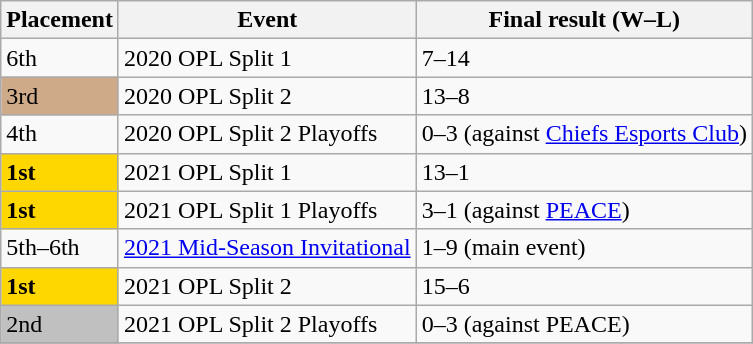<table class="wikitable sortable mw-collapsible mw-collapsed">
<tr>
<th>Placement</th>
<th>Event</th>
<th>Final result (W–L)</th>
</tr>
<tr>
<td> 6th</td>
<td> 2020 OPL Split 1</td>
<td> 7–14</td>
</tr>
<tr>
<td style="background-color:#CFAA88"> 3rd</td>
<td> 2020 OPL Split 2</td>
<td> 13–8</td>
</tr>
<tr>
<td> 4th</td>
<td> 2020 OPL Split 2 Playoffs</td>
<td> 0–3 (against <a href='#'>Chiefs Esports Club</a>)</td>
</tr>
<tr>
<td style="background-color:Gold"> <strong>1st</strong></td>
<td> 2021 OPL Split 1</td>
<td> 13–1</td>
</tr>
<tr>
<td style="background-color:Gold"> <strong>1st</strong></td>
<td> 2021 OPL Split 1 Playoffs</td>
<td> 3–1 (against <a href='#'>PEACE</a>)</td>
</tr>
<tr>
<td> 5th–6th</td>
<td> <a href='#'>2021 Mid-Season Invitational</a></td>
<td> 1–9 (main event)</td>
</tr>
<tr>
<td style="background-color:Gold"> <strong>1st</strong></td>
<td> 2021 OPL Split 2</td>
<td> 15–6</td>
</tr>
<tr>
<td style="background-color:Silver"> 2nd</td>
<td> 2021 OPL Split 2 Playoffs</td>
<td> 0–3 (against PEACE)</td>
</tr>
<tr>
</tr>
</table>
